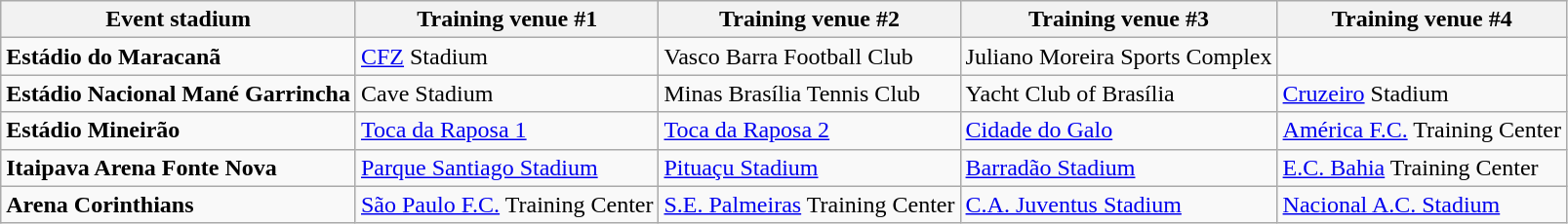<table class="wikitable">
<tr>
<th>Event stadium</th>
<th>Training venue #1</th>
<th>Training venue #2</th>
<th>Training venue #3</th>
<th>Training venue #4</th>
</tr>
<tr>
<td><strong>Estádio do Maracanã</strong></td>
<td><a href='#'>CFZ</a> Stadium</td>
<td>Vasco Barra Football Club</td>
<td>Juliano Moreira Sports Complex</td>
<td></td>
</tr>
<tr>
<td><strong>Estádio Nacional Mané Garrincha</strong></td>
<td>Cave Stadium</td>
<td>Minas Brasília Tennis Club</td>
<td>Yacht Club of Brasília</td>
<td><a href='#'>Cruzeiro</a> Stadium</td>
</tr>
<tr>
<td><strong>Estádio Mineirão</strong></td>
<td><a href='#'>Toca da Raposa 1</a></td>
<td><a href='#'>Toca da Raposa 2</a></td>
<td><a href='#'>Cidade do Galo</a></td>
<td><a href='#'>América F.C.</a> Training Center</td>
</tr>
<tr>
<td><strong>Itaipava Arena Fonte Nova</strong></td>
<td><a href='#'>Parque Santiago Stadium</a></td>
<td><a href='#'>Pituaçu Stadium</a></td>
<td><a href='#'>Barradão Stadium</a></td>
<td><a href='#'>E.C. Bahia</a> Training Center</td>
</tr>
<tr>
<td><strong>Arena Corinthians</strong></td>
<td><a href='#'>São Paulo F.C.</a> Training Center</td>
<td><a href='#'>S.E. Palmeiras</a> Training Center</td>
<td><a href='#'>C.A. Juventus Stadium</a></td>
<td><a href='#'>Nacional A.C. Stadium</a></td>
</tr>
</table>
